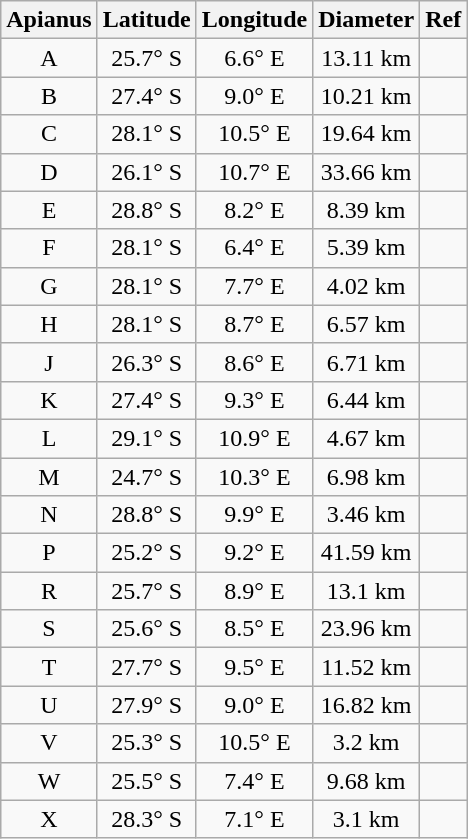<table class="wikitable" style="text-align: center;">
<tr>
<th>Apianus</th>
<th>Latitude</th>
<th>Longitude</th>
<th>Diameter</th>
<th>Ref</th>
</tr>
<tr>
<td>A</td>
<td>25.7° S</td>
<td>6.6° E</td>
<td>13.11 km</td>
<td></td>
</tr>
<tr>
<td>B</td>
<td>27.4° S</td>
<td>9.0° E</td>
<td>10.21 km</td>
<td></td>
</tr>
<tr>
<td>C</td>
<td>28.1° S</td>
<td>10.5° E</td>
<td>19.64 km</td>
<td></td>
</tr>
<tr>
<td>D</td>
<td>26.1° S</td>
<td>10.7° E</td>
<td>33.66 km</td>
<td></td>
</tr>
<tr>
<td>E</td>
<td>28.8° S</td>
<td>8.2° E</td>
<td>8.39 km</td>
<td></td>
</tr>
<tr>
<td>F</td>
<td>28.1° S</td>
<td>6.4° E</td>
<td>5.39 km</td>
<td></td>
</tr>
<tr>
<td>G</td>
<td>28.1° S</td>
<td>7.7° E</td>
<td>4.02 km</td>
<td></td>
</tr>
<tr>
<td>H</td>
<td>28.1° S</td>
<td>8.7° E</td>
<td>6.57 km</td>
<td></td>
</tr>
<tr>
<td>J</td>
<td>26.3° S</td>
<td>8.6° E</td>
<td>6.71 km</td>
<td></td>
</tr>
<tr>
<td>K</td>
<td>27.4° S</td>
<td>9.3° E</td>
<td>6.44 km</td>
<td></td>
</tr>
<tr>
<td>L</td>
<td>29.1° S</td>
<td>10.9° E</td>
<td>4.67 km</td>
<td></td>
</tr>
<tr>
<td>M</td>
<td>24.7° S</td>
<td>10.3° E</td>
<td>6.98 km</td>
<td></td>
</tr>
<tr>
<td>N</td>
<td>28.8° S</td>
<td>9.9° E</td>
<td>3.46 km</td>
<td></td>
</tr>
<tr>
<td>P</td>
<td>25.2° S</td>
<td>9.2° E</td>
<td>41.59 km</td>
<td></td>
</tr>
<tr>
<td>R</td>
<td>25.7° S</td>
<td>8.9° E</td>
<td>13.1 km</td>
<td></td>
</tr>
<tr>
<td>S</td>
<td>25.6° S</td>
<td>8.5° E</td>
<td>23.96 km</td>
<td></td>
</tr>
<tr>
<td>T</td>
<td>27.7° S</td>
<td>9.5° E</td>
<td>11.52 km</td>
<td></td>
</tr>
<tr>
<td>U</td>
<td>27.9° S</td>
<td>9.0° E</td>
<td>16.82 km</td>
<td></td>
</tr>
<tr>
<td>V</td>
<td>25.3° S</td>
<td>10.5° E</td>
<td>3.2 km</td>
<td></td>
</tr>
<tr>
<td>W</td>
<td>25.5° S</td>
<td>7.4° E</td>
<td>9.68 km</td>
<td></td>
</tr>
<tr>
<td>X</td>
<td>28.3° S</td>
<td>7.1° E</td>
<td>3.1 km</td>
<td></td>
</tr>
</table>
